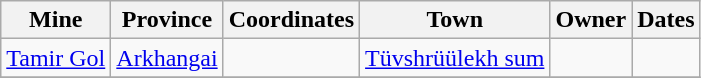<table class="sortable wikitable">
<tr>
<th>Mine</th>
<th>Province</th>
<th>Coordinates</th>
<th>Town</th>
<th>Owner</th>
<th>Dates</th>
</tr>
<tr>
<td><a href='#'>Tamir Gol</a></td>
<td><a href='#'>Arkhangai</a></td>
<td></td>
<td><a href='#'>Tüvshrüülekh sum</a></td>
<td></td>
<td></td>
</tr>
<tr>
</tr>
</table>
